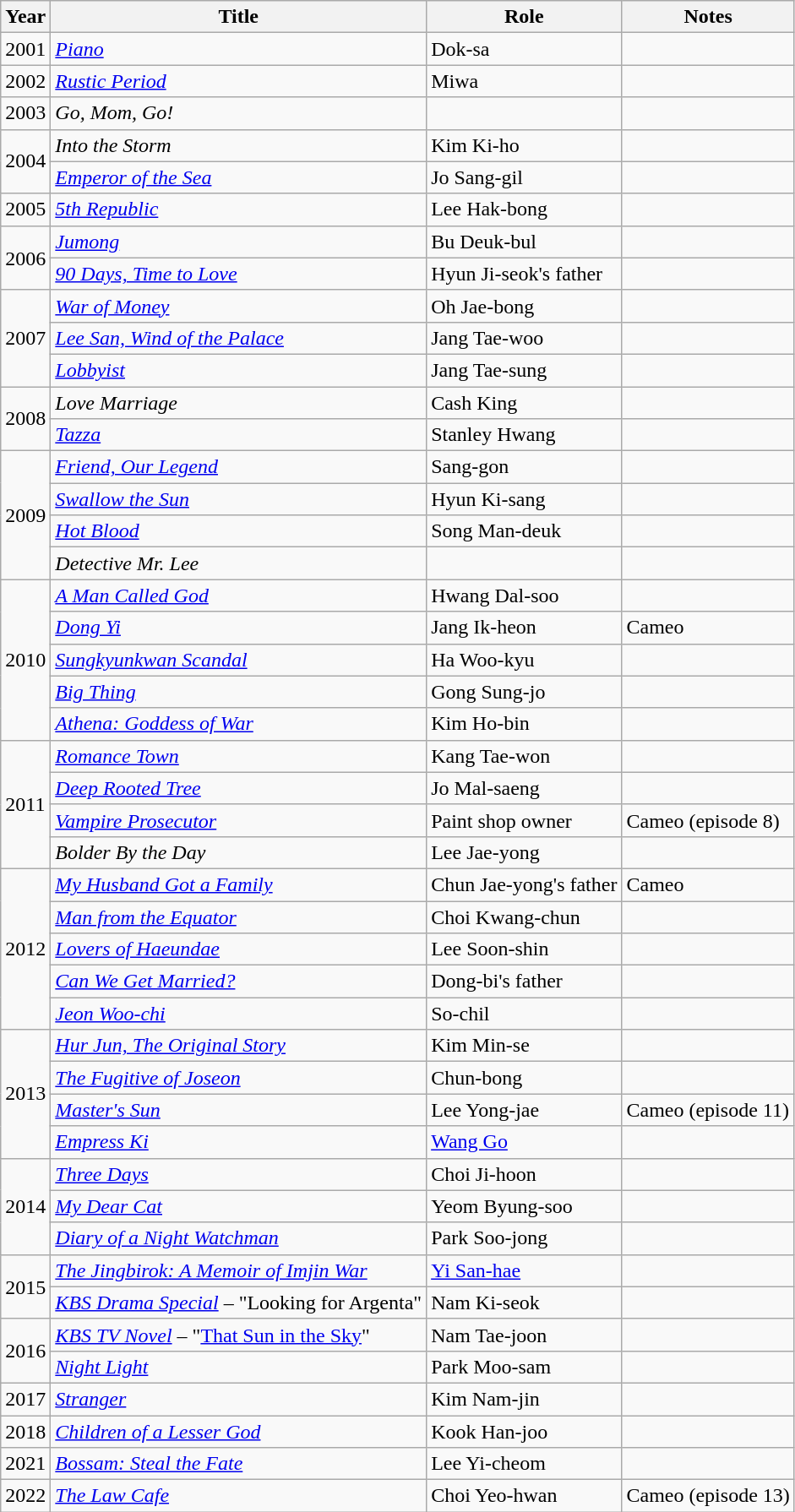<table class="wikitable">
<tr>
<th>Year</th>
<th>Title</th>
<th>Role</th>
<th>Notes</th>
</tr>
<tr>
<td>2001</td>
<td><em><a href='#'>Piano</a></em></td>
<td>Dok-sa</td>
<td></td>
</tr>
<tr>
<td>2002</td>
<td><em><a href='#'>Rustic Period</a></em></td>
<td>Miwa</td>
<td></td>
</tr>
<tr>
<td>2003</td>
<td><em>Go, Mom, Go!</em></td>
<td></td>
<td></td>
</tr>
<tr>
<td rowspan=2>2004</td>
<td><em>Into the Storm</em></td>
<td>Kim Ki-ho</td>
<td></td>
</tr>
<tr>
<td><em><a href='#'>Emperor of the Sea</a></em></td>
<td>Jo Sang-gil</td>
<td></td>
</tr>
<tr>
<td>2005</td>
<td><em><a href='#'>5th Republic</a></em></td>
<td>Lee Hak-bong</td>
<td></td>
</tr>
<tr>
<td rowspan=2>2006</td>
<td><em><a href='#'>Jumong</a></em></td>
<td>Bu Deuk-bul</td>
<td></td>
</tr>
<tr>
<td><em><a href='#'>90 Days, Time to Love</a></em></td>
<td>Hyun Ji-seok's father</td>
<td></td>
</tr>
<tr>
<td rowspan=3>2007</td>
<td><em><a href='#'>War of Money</a></em></td>
<td>Oh Jae-bong</td>
<td></td>
</tr>
<tr>
<td><em><a href='#'>Lee San, Wind of the Palace</a></em></td>
<td>Jang Tae-woo</td>
<td></td>
</tr>
<tr>
<td><em><a href='#'>Lobbyist</a></em></td>
<td>Jang Tae-sung</td>
<td></td>
</tr>
<tr>
<td rowspan=2>2008</td>
<td><em>Love Marriage</em></td>
<td>Cash King</td>
<td></td>
</tr>
<tr>
<td><em><a href='#'>Tazza</a></em></td>
<td>Stanley Hwang</td>
<td></td>
</tr>
<tr>
<td rowspan=4>2009</td>
<td><em><a href='#'>Friend, Our Legend</a></em></td>
<td>Sang-gon</td>
<td></td>
</tr>
<tr>
<td><em><a href='#'>Swallow the Sun</a></em></td>
<td>Hyun Ki-sang</td>
<td></td>
</tr>
<tr>
<td><em><a href='#'>Hot Blood</a></em></td>
<td>Song Man-deuk</td>
<td></td>
</tr>
<tr>
<td><em>Detective Mr. Lee</em></td>
<td></td>
<td></td>
</tr>
<tr>
<td rowspan=5>2010</td>
<td><em><a href='#'>A Man Called God</a></em></td>
<td>Hwang Dal-soo</td>
<td></td>
</tr>
<tr>
<td><em><a href='#'>Dong Yi</a></em></td>
<td>Jang Ik-heon</td>
<td>Cameo</td>
</tr>
<tr>
<td><em><a href='#'>Sungkyunkwan Scandal</a></em></td>
<td>Ha Woo-kyu</td>
<td></td>
</tr>
<tr>
<td><em><a href='#'>Big Thing</a></em></td>
<td>Gong Sung-jo</td>
<td></td>
</tr>
<tr>
<td><em><a href='#'>Athena: Goddess of War</a></em></td>
<td>Kim Ho-bin</td>
<td></td>
</tr>
<tr>
<td rowspan=4>2011</td>
<td><em><a href='#'>Romance Town</a></em></td>
<td>Kang Tae-won</td>
<td></td>
</tr>
<tr>
<td><em><a href='#'>Deep Rooted Tree</a></em></td>
<td>Jo Mal-saeng</td>
<td></td>
</tr>
<tr>
<td><em><a href='#'>Vampire Prosecutor</a></em></td>
<td>Paint shop owner</td>
<td>Cameo (episode 8)</td>
</tr>
<tr>
<td><em>Bolder By the Day</em></td>
<td>Lee Jae-yong</td>
<td></td>
</tr>
<tr>
<td rowspan=5>2012</td>
<td><em><a href='#'>My Husband Got a Family</a></em></td>
<td>Chun Jae-yong's father</td>
<td>Cameo</td>
</tr>
<tr>
<td><em><a href='#'>Man from the Equator</a></em></td>
<td>Choi Kwang-chun</td>
<td></td>
</tr>
<tr>
<td><em><a href='#'>Lovers of Haeundae</a></em></td>
<td>Lee Soon-shin</td>
<td></td>
</tr>
<tr>
<td><em><a href='#'>Can We Get Married?</a></em></td>
<td>Dong-bi's father</td>
<td></td>
</tr>
<tr>
<td><em><a href='#'>Jeon Woo-chi</a></em></td>
<td>So-chil</td>
<td></td>
</tr>
<tr>
<td rowspan=4>2013</td>
<td><em><a href='#'>Hur Jun, The Original Story</a></em></td>
<td>Kim Min-se</td>
<td></td>
</tr>
<tr>
<td><em><a href='#'>The Fugitive of Joseon</a></em></td>
<td>Chun-bong</td>
<td></td>
</tr>
<tr>
<td><em><a href='#'>Master's Sun</a></em></td>
<td>Lee Yong-jae</td>
<td>Cameo (episode 11)</td>
</tr>
<tr>
<td><em><a href='#'>Empress Ki</a></em></td>
<td><a href='#'>Wang Go</a></td>
<td></td>
</tr>
<tr>
<td rowspan=3>2014</td>
<td><em><a href='#'>Three Days</a></em></td>
<td>Choi Ji-hoon</td>
<td></td>
</tr>
<tr>
<td><em><a href='#'>My Dear Cat</a></em></td>
<td>Yeom Byung-soo</td>
<td></td>
</tr>
<tr>
<td><em><a href='#'>Diary of a Night Watchman</a></em></td>
<td>Park Soo-jong</td>
<td></td>
</tr>
<tr>
<td rowspan=2>2015</td>
<td><em><a href='#'>The Jingbirok: A Memoir of Imjin War</a></em></td>
<td><a href='#'>Yi San-hae</a></td>
<td></td>
</tr>
<tr>
<td><em><a href='#'>KBS Drama Special</a></em> – "Looking for Argenta"</td>
<td>Nam Ki-seok</td>
<td></td>
</tr>
<tr>
<td rowspan=2>2016</td>
<td><em><a href='#'>KBS TV Novel</a></em> – "<a href='#'>That Sun in the Sky</a>"</td>
<td>Nam Tae-joon</td>
<td></td>
</tr>
<tr>
<td><em><a href='#'>Night Light</a></em></td>
<td>Park Moo-sam</td>
<td></td>
</tr>
<tr>
<td>2017</td>
<td><em><a href='#'>Stranger</a></em></td>
<td>Kim Nam-jin</td>
<td></td>
</tr>
<tr>
<td>2018</td>
<td><em><a href='#'>Children of a Lesser God</a></em></td>
<td>Kook Han-joo</td>
<td></td>
</tr>
<tr>
<td>2021</td>
<td><em><a href='#'>Bossam: Steal the Fate</a></em></td>
<td>Lee Yi-cheom</td>
<td></td>
</tr>
<tr>
<td>2022</td>
<td><em><a href='#'>The Law Cafe</a></em></td>
<td>Choi Yeo-hwan</td>
<td>Cameo (episode 13)</td>
</tr>
</table>
